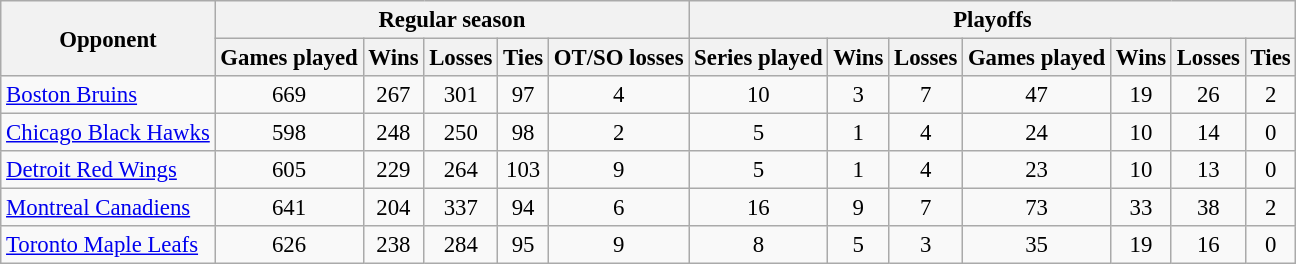<table class="wikitable unsortable" style="text-align:center; font-size:95%;">
<tr>
<th rowspan="2">Opponent</th>
<th colspan="5">Regular season</th>
<th colspan="8">Playoffs</th>
</tr>
<tr>
<th>Games played</th>
<th>Wins</th>
<th>Losses</th>
<th>Ties</th>
<th>OT/SO losses</th>
<th>Series played</th>
<th>Wins</th>
<th>Losses</th>
<th>Games played</th>
<th>Wins</th>
<th>Losses</th>
<th>Ties</th>
</tr>
<tr>
<td style="text-align:left;"><a href='#'>Boston Bruins</a></td>
<td>669</td>
<td>267</td>
<td>301</td>
<td>97</td>
<td>4</td>
<td>10</td>
<td>3</td>
<td>7</td>
<td>47</td>
<td>19</td>
<td>26</td>
<td>2</td>
</tr>
<tr>
<td style="text-align:left;"><a href='#'>Chicago Black Hawks</a></td>
<td>598</td>
<td>248</td>
<td>250</td>
<td>98</td>
<td>2</td>
<td>5</td>
<td>1</td>
<td>4</td>
<td>24</td>
<td>10</td>
<td>14</td>
<td>0</td>
</tr>
<tr>
<td style="text-align:left;"><a href='#'>Detroit Red Wings</a></td>
<td>605</td>
<td>229</td>
<td>264</td>
<td>103</td>
<td>9</td>
<td>5</td>
<td>1</td>
<td>4</td>
<td>23</td>
<td>10</td>
<td>13</td>
<td>0</td>
</tr>
<tr>
<td style="text-align:left;"><a href='#'>Montreal Canadiens</a></td>
<td>641</td>
<td>204</td>
<td>337</td>
<td>94</td>
<td>6</td>
<td>16</td>
<td>9</td>
<td>7</td>
<td>73</td>
<td>33</td>
<td>38</td>
<td>2</td>
</tr>
<tr>
<td style="text-align:left;"><a href='#'>Toronto Maple Leafs</a></td>
<td>626</td>
<td>238</td>
<td>284</td>
<td>95</td>
<td>9</td>
<td>8</td>
<td>5</td>
<td>3</td>
<td>35</td>
<td>19</td>
<td>16</td>
<td>0</td>
</tr>
</table>
